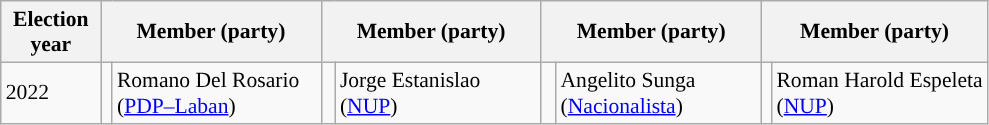<table class="wikitable" style="font-size:90%">
<tr>
<th width="60px">Election<br>year</th>
<th colspan="2" width="140px">Member (party)</th>
<th colspan="2" width="140px">Member (party)</th>
<th colspan="2" width="140px">Member (party)</th>
<th colspan="2" width="140px">Member (party)</th>
</tr>
<tr>
<td>2022</td>
<td></td>
<td>Romano Del Rosario<br>(<a href='#'>PDP–Laban</a>)</td>
<td></td>
<td>Jorge Estanislao<br>(<a href='#'>NUP</a>)</td>
<td></td>
<td>Angelito Sunga<br>(<a href='#'>Nacionalista</a>)</td>
<td></td>
<td>Roman Harold Espeleta<br>(<a href='#'>NUP</a>)</td>
</tr>
</table>
